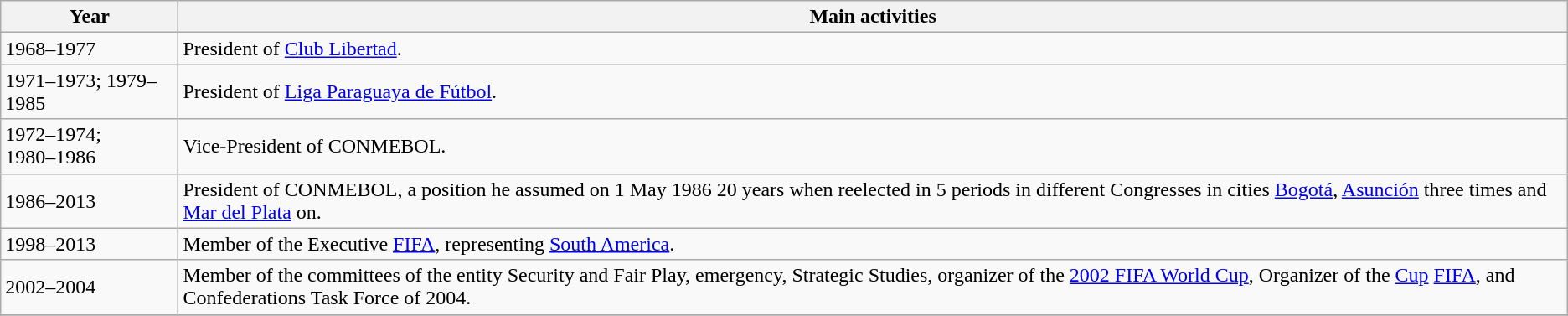<table class="wikitable">
<tr>
<th>Year</th>
<th>Main activities</th>
</tr>
<tr>
<td>1968–1977</td>
<td>President of  <a href='#'>Club Libertad</a>.</td>
</tr>
<tr>
<td>1971–1973; 1979–1985</td>
<td>President of  <a href='#'>Liga Paraguaya de Fútbol</a>.</td>
</tr>
<tr>
<td>1972–1974; <br> 1980–1986</td>
<td>Vice-President of CONMEBOL.</td>
</tr>
<tr>
<td>1986–2013</td>
<td>President of CONMEBOL, a position he assumed on 1 May 1986 20 years when reelected in 5 periods in different Congresses in cities <a href='#'>Bogotá</a>, <a href='#'>Asunción</a> three times and <a href='#'>Mar del Plata</a> on.</td>
</tr>
<tr>
<td>1998–2013</td>
<td>Member of the Executive <a href='#'>FIFA</a>, representing <a href='#'>South America</a>.</td>
</tr>
<tr>
<td>2002–2004</td>
<td>Member of the committees of the entity Security and Fair Play, emergency, Strategic Studies, organizer of the <a href='#'>2002 FIFA World Cup</a>, Organizer of the <a href='#'>Cup</a> <a href='#'>FIFA</a>, and Confederations Task Force of 2004.</td>
</tr>
<tr>
</tr>
</table>
